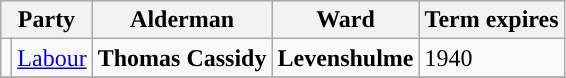<table class="wikitable">
<tr>
<th colspan="2">Party</th>
<th>Alderman</th>
<th>Ward</th>
<th>Term expires</th>
</tr>
<tr>
<td style="background-color:"></td>
<td><a href='#'>Labour</a></td>
<td><strong>Thomas Cassidy</strong></td>
<td><strong>Levenshulme</strong></td>
<td>1940</td>
</tr>
<tr>
</tr>
</table>
